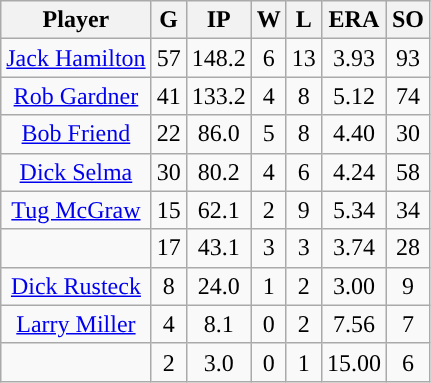<table class="wikitable sortable">
<tr>
<th>Player</th>
<th>G</th>
<th>IP</th>
<th>W</th>
<th>L</th>
<th>ERA</th>
<th>SO</th>
</tr>
<tr align="center">
<td><a href='#'>Jack Hamilton</a></td>
<td>57</td>
<td>148.2</td>
<td>6</td>
<td>13</td>
<td>3.93</td>
<td>93</td>
</tr>
<tr align="center">
<td><a href='#'>Rob Gardner</a></td>
<td>41</td>
<td>133.2</td>
<td>4</td>
<td>8</td>
<td>5.12</td>
<td>74</td>
</tr>
<tr align="center">
<td><a href='#'>Bob Friend</a></td>
<td>22</td>
<td>86.0</td>
<td>5</td>
<td>8</td>
<td>4.40</td>
<td>30</td>
</tr>
<tr align="center">
<td><a href='#'>Dick Selma</a></td>
<td>30</td>
<td>80.2</td>
<td>4</td>
<td>6</td>
<td>4.24</td>
<td>58</td>
</tr>
<tr align="center">
<td><a href='#'>Tug McGraw</a></td>
<td>15</td>
<td>62.1</td>
<td>2</td>
<td>9</td>
<td>5.34</td>
<td>34</td>
</tr>
<tr align="center">
<td></td>
<td>17</td>
<td>43.1</td>
<td>3</td>
<td>3</td>
<td>3.74</td>
<td>28</td>
</tr>
<tr align="center">
<td><a href='#'>Dick Rusteck</a></td>
<td>8</td>
<td>24.0</td>
<td>1</td>
<td>2</td>
<td>3.00</td>
<td>9</td>
</tr>
<tr align="center">
<td><a href='#'>Larry Miller</a></td>
<td>4</td>
<td>8.1</td>
<td>0</td>
<td>2</td>
<td>7.56</td>
<td>7</td>
</tr>
<tr align="center">
<td></td>
<td>2</td>
<td>3.0</td>
<td>0</td>
<td>1</td>
<td>15.00</td>
<td>6</td>
</tr>
</table>
